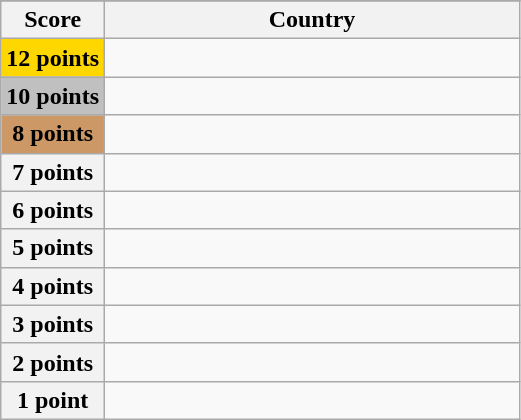<table class="wikitable">
<tr>
</tr>
<tr>
<th scope="col" width="20%">Score</th>
<th scope="col">Country</th>
</tr>
<tr>
<th scope="row" style="background:gold">12 points</th>
<td></td>
</tr>
<tr>
<th scope="row" style="background:silver">10 points</th>
<td></td>
</tr>
<tr>
<th scope="row" style="background:#CC9966">8 points</th>
<td></td>
</tr>
<tr>
<th scope="row">7 points</th>
<td></td>
</tr>
<tr>
<th scope="row">6 points</th>
<td></td>
</tr>
<tr>
<th scope="row">5 points</th>
<td></td>
</tr>
<tr>
<th scope="row">4 points</th>
<td></td>
</tr>
<tr>
<th scope="row">3 points</th>
<td></td>
</tr>
<tr>
<th scope="row">2 points</th>
<td></td>
</tr>
<tr>
<th scope="row">1 point</th>
<td></td>
</tr>
</table>
